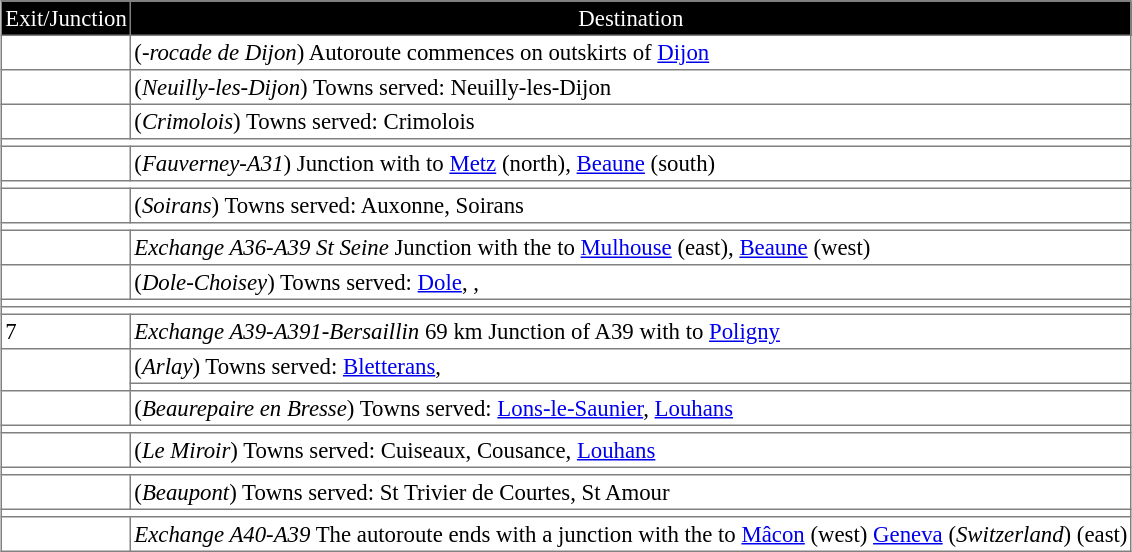<table border=1 cellpadding=2 style="margin-left:1em; margin-bottom: 1em; color: black; border-collapse: collapse; font-size: 95%;">
<tr align="center" bgcolor="000000" style="color: white">
<td>Exit/Junction</td>
<td>Destination</td>
</tr>
<tr>
<td></td>
<td>(<em>-rocade de Dijon</em>) Autoroute commences on outskirts of <a href='#'>Dijon</a></td>
</tr>
<tr>
<td></td>
<td>(<em>Neuilly-les-Dijon</em>) Towns served: Neuilly-les-Dijon</td>
</tr>
<tr>
<td></td>
<td>(<em>Crimolois</em>) Towns served: Crimolois</td>
</tr>
<tr>
<td colspan="2"></td>
</tr>
<tr>
<td></td>
<td>(<em>Fauverney-A31</em>) Junction with <em></em> to <a href='#'>Metz</a> (north), <a href='#'>Beaune</a> (south)</td>
</tr>
<tr>
<td colspan="2"></td>
</tr>
<tr>
<td></td>
<td>(<em>Soirans</em>) Towns served: Auxonne, Soirans</td>
</tr>
<tr>
<td colspan="2"></td>
</tr>
<tr>
<td></td>
<td><em>Exchange A36-A39 St Seine</em> Junction with the <em></em> to <a href='#'>Mulhouse</a> (east), <a href='#'>Beaune</a> (west)</td>
</tr>
<tr>
<td></td>
<td>(<em>Dole-Choisey</em>) Towns served: <a href='#'>Dole</a>, <em></em>,  <em></em></td>
</tr>
<tr>
<td colspan="2"></td>
</tr>
<tr>
<td colspan="2"></td>
</tr>
<tr>
<td> 7</td>
<td><em>Exchange A39-A391-Bersaillin</em> 69 km Junction of A39 with <em></em> to <a href='#'>Poligny</a></td>
</tr>
<tr>
<td rowspan="2"></td>
<td>(<em>Arlay</em>) Towns served: <a href='#'>Bletterans</a>, <em></em></td>
</tr>
<tr>
<td></td>
</tr>
<tr>
<td></td>
<td>(<em>Beaurepaire en Bresse</em>) Towns served: <a href='#'>Lons-le-Saunier</a>, <a href='#'>Louhans</a></td>
</tr>
<tr>
<td colspan="2"></td>
</tr>
<tr>
<td></td>
<td>(<em>Le Miroir</em>) Towns served: Cuiseaux, Cousance, <a href='#'>Louhans</a></td>
</tr>
<tr>
<td colspan="2"></td>
</tr>
<tr>
<td></td>
<td>(<em>Beaupont</em>) Towns served: St Trivier de Courtes, St Amour</td>
</tr>
<tr>
<td colspan="2"></td>
</tr>
<tr>
<td></td>
<td><em>Exchange A40-A39</em> The autoroute ends with a junction with the <em></em> to <a href='#'>Mâcon</a> (west) <a href='#'>Geneva</a> (<em>Switzerland</em>) (east)</td>
</tr>
</table>
